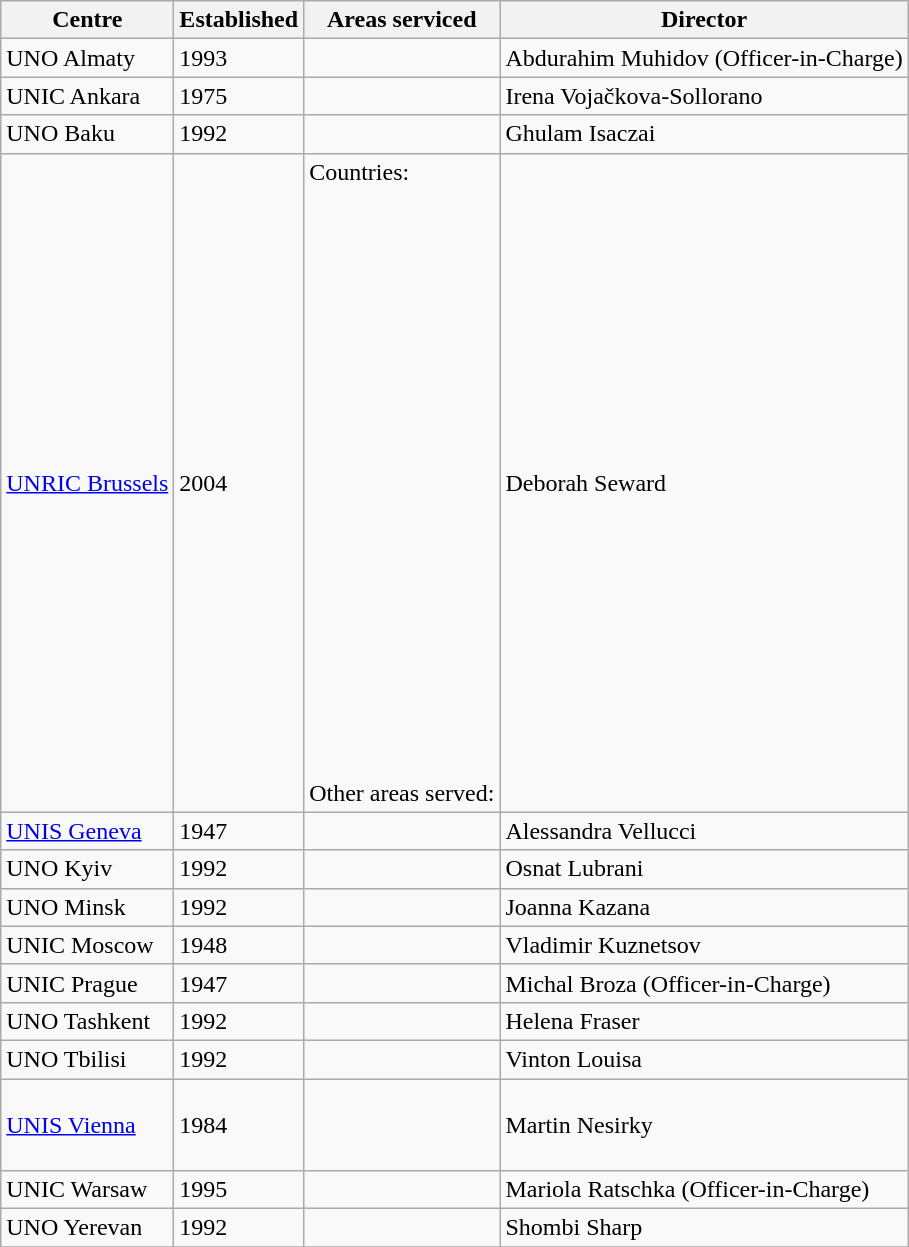<table class="wikitable">
<tr>
<th>Centre</th>
<th>Established</th>
<th>Areas serviced</th>
<th>Director</th>
</tr>
<tr>
<td>UNO Almaty</td>
<td>1993</td>
<td></td>
<td>Abdurahim Muhidov (Officer-in-Charge)</td>
</tr>
<tr>
<td>UNIC Ankara</td>
<td>1975</td>
<td></td>
<td>Irena Vojačkova-Sollorano</td>
</tr>
<tr>
<td>UNO Baku</td>
<td>1992</td>
<td></td>
<td>Ghulam Isaczai</td>
</tr>
<tr>
<td><a href='#'>UNRIC Brussels</a></td>
<td>2004</td>
<td>Countries:<br><br><br><br><br><br><br><br><br><br><br><br><br><br><br><br><br><br><br><br><br><br><br>Other areas served:<br></td>
<td>Deborah Seward</td>
</tr>
<tr>
<td><a href='#'>UNIS Geneva</a></td>
<td>1947</td>
<td></td>
<td>Alessandra Vellucci</td>
</tr>
<tr>
<td>UNO Kyiv</td>
<td>1992</td>
<td></td>
<td>Osnat Lubrani</td>
</tr>
<tr>
<td>UNO Minsk</td>
<td>1992</td>
<td></td>
<td>Joanna Kazana</td>
</tr>
<tr>
<td>UNIC Moscow</td>
<td>1948</td>
<td></td>
<td>Vladimir Kuznetsov</td>
</tr>
<tr>
<td>UNIC Prague</td>
<td>1947</td>
<td></td>
<td>Michal Broza (Officer-in-Charge)</td>
</tr>
<tr>
<td>UNO Tashkent</td>
<td>1992</td>
<td></td>
<td>Helena Fraser</td>
</tr>
<tr>
<td>UNO Tbilisi</td>
<td>1992</td>
<td></td>
<td>Vinton Louisa</td>
</tr>
<tr>
<td><a href='#'>UNIS Vienna</a></td>
<td>1984</td>
<td><br><br><br></td>
<td>Martin Nesirky</td>
</tr>
<tr>
<td>UNIC Warsaw</td>
<td>1995</td>
<td></td>
<td>Mariola Ratschka (Officer-in-Charge)</td>
</tr>
<tr>
<td>UNO Yerevan</td>
<td>1992</td>
<td></td>
<td>Shombi Sharp</td>
</tr>
<tr>
</tr>
</table>
